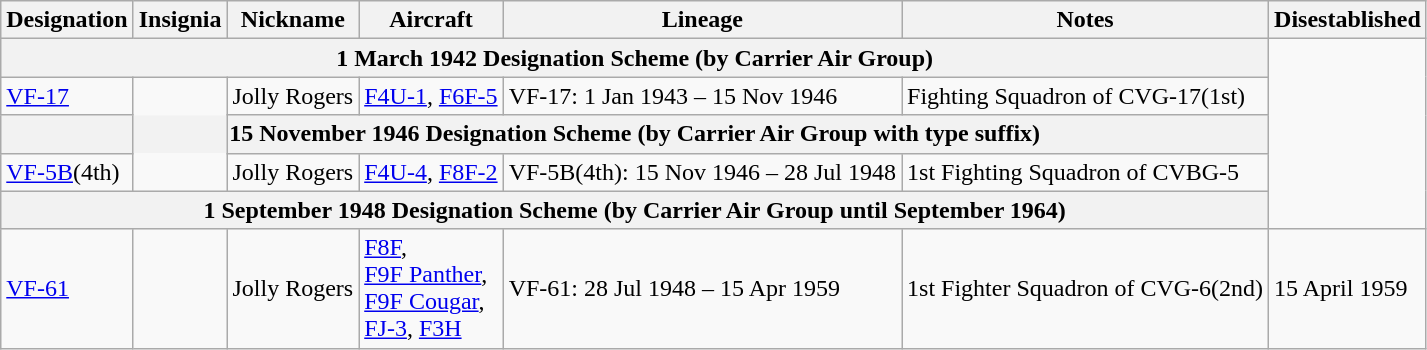<table class="wikitable">
<tr>
<th>Designation</th>
<th>Insignia</th>
<th>Nickname</th>
<th>Aircraft</th>
<th>Lineage</th>
<th>Notes</th>
<th>Disestablished</th>
</tr>
<tr>
<th colspan=6>1 March 1942 Designation Scheme (by Carrier Air Group)</th>
</tr>
<tr>
<td><a href='#'>VF-17</a></td>
<td rowspan="3"></td>
<td>Jolly Rogers<br></td>
<td><a href='#'>F4U-1</a>, <a href='#'>F6F-5</a></td>
<td>VF-17: 1 Jan 1943 – 15 Nov 1946</td>
<td>Fighting Squadron of CVG-17(1st)</td>
</tr>
<tr>
<th colspan=6>15 November 1946 Designation Scheme (by Carrier Air Group with type suffix)</th>
</tr>
<tr>
<td><a href='#'>VF-5B</a>(4th)</td>
<td>Jolly Rogers</td>
<td><a href='#'>F4U-4</a>, <a href='#'>F8F-2</a></td>
<td style="white-space: nowrap;">VF-5B(4th): 15 Nov 1946 – 28 Jul 1948</td>
<td>1st Fighting Squadron of CVBG-5</td>
</tr>
<tr>
<th colspan=6>1 September 1948 Designation Scheme (by Carrier Air Group until September 1964)</th>
</tr>
<tr>
<td><a href='#'>VF-61</a></td>
<td></td>
<td>Jolly Rogers</td>
<td><a href='#'>F8F</a>,<br><a href='#'>F9F Panther</a>,<br><a href='#'>F9F Cougar</a>,<br><a href='#'>FJ-3</a>, <a href='#'>F3H</a></td>
<td>VF-61: 28 Jul 1948 – 15 Apr 1959</td>
<td>1st Fighter Squadron of CVG-6(2nd)</td>
<td>15 April 1959</td>
</tr>
</table>
